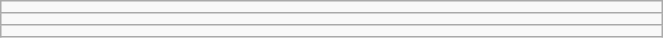<table class="wikitable" style=" text-align:center; font-size:110%;" width="35%">
<tr>
<td></td>
</tr>
<tr>
<td></td>
</tr>
<tr>
<td></td>
</tr>
</table>
